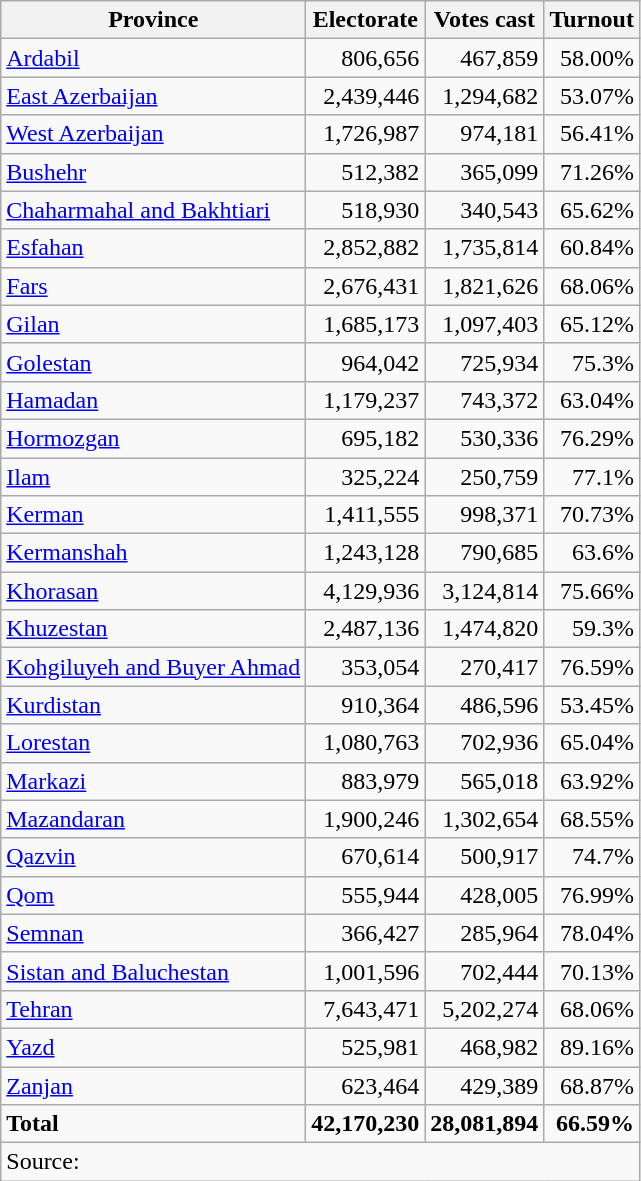<table class="wikitable sortable" style=text-align:right>
<tr>
<th>Province</th>
<th>Electorate</th>
<th>Votes cast</th>
<th>Turnout</th>
</tr>
<tr>
<td align=left><a href='#'>Ardabil</a></td>
<td>806,656</td>
<td>467,859</td>
<td>58.00%</td>
</tr>
<tr>
<td align=left><a href='#'>East Azerbaijan</a></td>
<td>2,439,446</td>
<td>1,294,682</td>
<td>53.07%</td>
</tr>
<tr>
<td align=left><a href='#'>West Azerbaijan</a></td>
<td>1,726,987</td>
<td>974,181</td>
<td>56.41%</td>
</tr>
<tr>
<td align=left><a href='#'>Bushehr</a></td>
<td>512,382</td>
<td>365,099</td>
<td>71.26%</td>
</tr>
<tr>
<td align=left><a href='#'>Chaharmahal and Bakhtiari</a></td>
<td>518,930</td>
<td>340,543</td>
<td>65.62%</td>
</tr>
<tr>
<td align=left><a href='#'>Esfahan</a></td>
<td>2,852,882</td>
<td>1,735,814</td>
<td>60.84%</td>
</tr>
<tr>
<td align=left><a href='#'>Fars</a></td>
<td>2,676,431</td>
<td>1,821,626</td>
<td>68.06%</td>
</tr>
<tr>
<td align=left><a href='#'>Gilan</a></td>
<td>1,685,173</td>
<td>1,097,403</td>
<td>65.12%</td>
</tr>
<tr>
<td align=left><a href='#'>Golestan</a></td>
<td>964,042</td>
<td>725,934</td>
<td>75.3%</td>
</tr>
<tr>
<td align=left><a href='#'>Hamadan</a></td>
<td>1,179,237</td>
<td>743,372</td>
<td>63.04%</td>
</tr>
<tr>
<td align=left><a href='#'>Hormozgan</a></td>
<td>695,182</td>
<td>530,336</td>
<td>76.29%</td>
</tr>
<tr>
<td align=left><a href='#'>Ilam</a></td>
<td>325,224</td>
<td>250,759</td>
<td>77.1%</td>
</tr>
<tr>
<td align=left><a href='#'>Kerman</a></td>
<td>1,411,555</td>
<td>998,371</td>
<td>70.73%</td>
</tr>
<tr>
<td align=left><a href='#'>Kermanshah</a></td>
<td>1,243,128</td>
<td>790,685</td>
<td>63.6%</td>
</tr>
<tr>
<td align=left><a href='#'>Khorasan</a></td>
<td>4,129,936</td>
<td>3,124,814</td>
<td>75.66%</td>
</tr>
<tr>
<td align=left><a href='#'>Khuzestan</a></td>
<td>2,487,136</td>
<td>1,474,820</td>
<td>59.3%</td>
</tr>
<tr>
<td align=left><a href='#'>Kohgiluyeh and Buyer Ahmad</a></td>
<td>353,054</td>
<td>270,417</td>
<td>76.59%</td>
</tr>
<tr>
<td align=left><a href='#'>Kurdistan</a></td>
<td>910,364</td>
<td>486,596</td>
<td>53.45%</td>
</tr>
<tr>
<td align=left><a href='#'>Lorestan</a></td>
<td>1,080,763</td>
<td>702,936</td>
<td>65.04%</td>
</tr>
<tr>
<td align=left><a href='#'>Markazi</a></td>
<td>883,979</td>
<td>565,018</td>
<td>63.92%</td>
</tr>
<tr>
<td align=left><a href='#'>Mazandaran</a></td>
<td>1,900,246</td>
<td>1,302,654</td>
<td>68.55%</td>
</tr>
<tr>
<td align=left><a href='#'>Qazvin</a></td>
<td>670,614</td>
<td>500,917</td>
<td>74.7%</td>
</tr>
<tr>
<td align=left><a href='#'>Qom</a></td>
<td>555,944</td>
<td>428,005</td>
<td>76.99%</td>
</tr>
<tr>
<td align=left><a href='#'>Semnan</a></td>
<td>366,427</td>
<td>285,964</td>
<td>78.04%</td>
</tr>
<tr>
<td align=left><a href='#'>Sistan and Baluchestan</a></td>
<td>1,001,596</td>
<td>702,444</td>
<td>70.13%</td>
</tr>
<tr>
<td align=left><a href='#'>Tehran</a></td>
<td>7,643,471</td>
<td>5,202,274</td>
<td>68.06%</td>
</tr>
<tr>
<td align=left><a href='#'>Yazd</a></td>
<td>525,981</td>
<td>468,982</td>
<td>89.16%</td>
</tr>
<tr>
<td align=left><a href='#'>Zanjan</a></td>
<td>623,464</td>
<td>429,389</td>
<td>68.87%</td>
</tr>
<tr class=sortbottom style=font-weight:bold>
<td align=left>Total</td>
<td>42,170,230</td>
<td>28,081,894</td>
<td>66.59%</td>
</tr>
<tr class=sortbottom>
<td colspan=4 align=left>Source: </td>
</tr>
</table>
